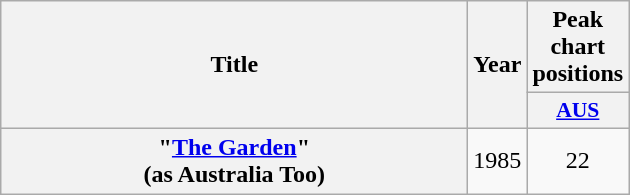<table class="wikitable plainrowheaders" style="text-align:center;" border="1">
<tr>
<th scope="col" rowspan="2" style="width:19em;">Title</th>
<th scope="col" rowspan="2" style="width:1em;">Year</th>
<th scope="col" colspan="1">Peak chart positions</th>
</tr>
<tr>
<th scope="col" style="width:3em;font-size:90%;"><a href='#'>AUS</a><br></th>
</tr>
<tr>
<th scope="row">"<a href='#'>The Garden</a>"<br><span>(as Australia Too)</span></th>
<td>1985</td>
<td>22</td>
</tr>
</table>
